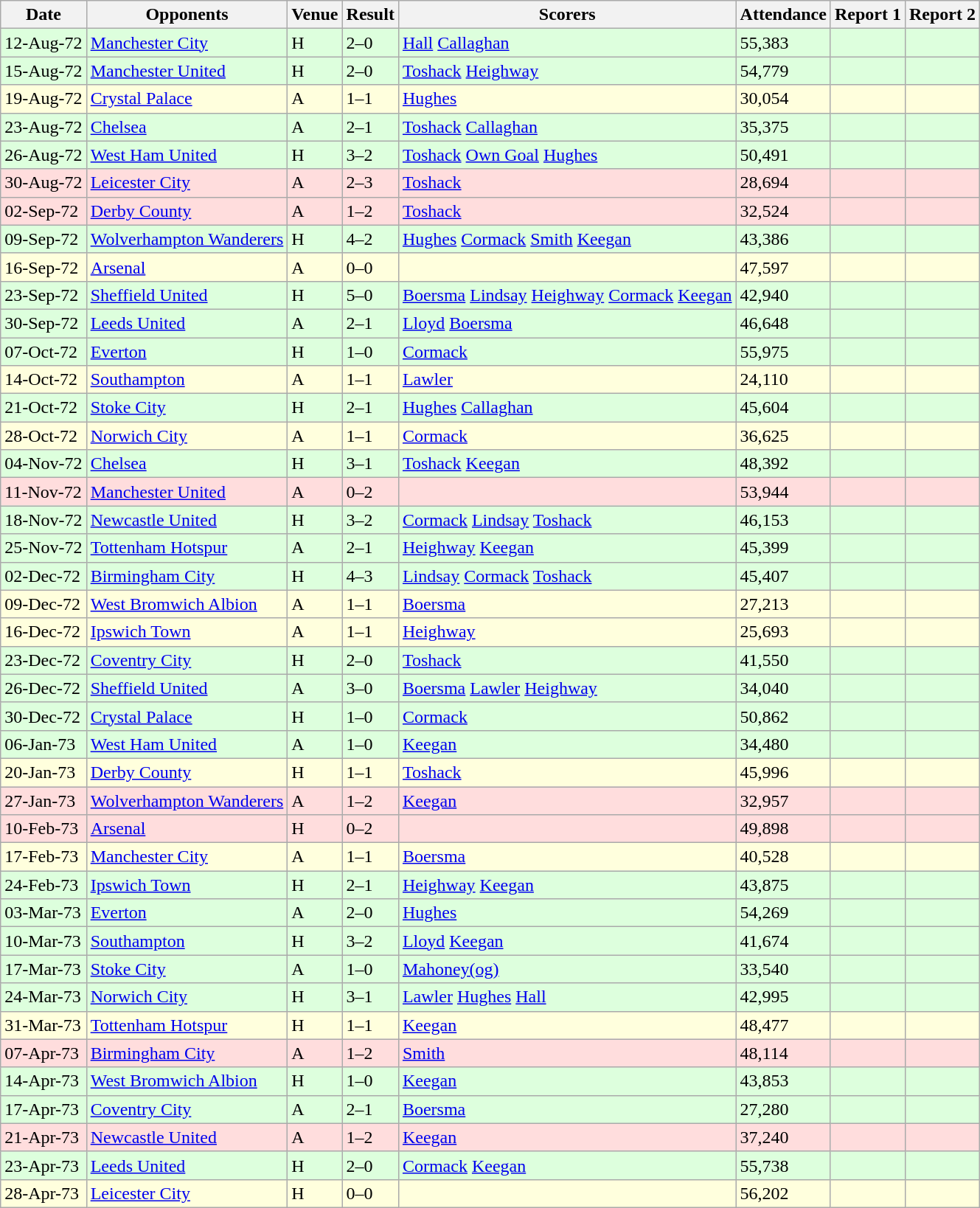<table class=wikitable>
<tr>
<th>Date</th>
<th>Opponents</th>
<th>Venue</th>
<th>Result</th>
<th>Scorers</th>
<th>Attendance</th>
<th>Report 1</th>
<th>Report 2</th>
</tr>
<tr bgcolor="#ddffdd">
<td>12-Aug-72</td>
<td><a href='#'>Manchester City</a></td>
<td>H</td>
<td>2–0</td>
<td><a href='#'>Hall</a>  <a href='#'>Callaghan</a> </td>
<td>55,383</td>
<td></td>
<td></td>
</tr>
<tr bgcolor="#ddffdd">
<td>15-Aug-72</td>
<td><a href='#'>Manchester United</a></td>
<td>H</td>
<td>2–0</td>
<td><a href='#'>Toshack</a>  <a href='#'>Heighway</a> </td>
<td>54,779</td>
<td></td>
<td></td>
</tr>
<tr bgcolor="#ffffdd">
<td>19-Aug-72</td>
<td><a href='#'>Crystal Palace</a></td>
<td>A</td>
<td>1–1</td>
<td><a href='#'>Hughes</a> </td>
<td>30,054</td>
<td></td>
<td></td>
</tr>
<tr bgcolor="#ddffdd">
<td>23-Aug-72</td>
<td><a href='#'>Chelsea</a></td>
<td>A</td>
<td>2–1</td>
<td><a href='#'>Toshack</a>  <a href='#'>Callaghan</a> </td>
<td>35,375</td>
<td></td>
<td></td>
</tr>
<tr bgcolor="#ddffdd">
<td>26-Aug-72</td>
<td><a href='#'>West Ham United</a></td>
<td>H</td>
<td>3–2</td>
<td><a href='#'>Toshack</a>  <a href='#'>Own Goal</a>  <a href='#'>Hughes</a> </td>
<td>50,491</td>
<td></td>
<td></td>
</tr>
<tr bgcolor="#ffdddd">
<td>30-Aug-72</td>
<td><a href='#'>Leicester City</a></td>
<td>A</td>
<td>2–3</td>
<td><a href='#'>Toshack</a> </td>
<td>28,694</td>
<td></td>
<td></td>
</tr>
<tr bgcolor="#ffdddd">
<td>02-Sep-72</td>
<td><a href='#'>Derby County</a></td>
<td>A</td>
<td>1–2</td>
<td><a href='#'>Toshack</a> </td>
<td>32,524</td>
<td></td>
<td></td>
</tr>
<tr bgcolor="#ddffdd">
<td>09-Sep-72</td>
<td><a href='#'>Wolverhampton Wanderers</a></td>
<td>H</td>
<td>4–2</td>
<td><a href='#'>Hughes</a>  <a href='#'>Cormack</a>  <a href='#'>Smith</a>  <a href='#'>Keegan</a> </td>
<td>43,386</td>
<td></td>
<td></td>
</tr>
<tr bgcolor="#ffffdd">
<td>16-Sep-72</td>
<td><a href='#'>Arsenal</a></td>
<td>A</td>
<td>0–0</td>
<td></td>
<td>47,597</td>
<td></td>
<td></td>
</tr>
<tr bgcolor="#ddffdd">
<td>23-Sep-72</td>
<td><a href='#'>Sheffield United</a></td>
<td>H</td>
<td>5–0</td>
<td><a href='#'>Boersma</a>  <a href='#'>Lindsay</a>  <a href='#'>Heighway</a>  <a href='#'>Cormack</a>  <a href='#'>Keegan</a> </td>
<td>42,940</td>
<td></td>
<td></td>
</tr>
<tr bgcolor="#ddffdd">
<td>30-Sep-72</td>
<td><a href='#'>Leeds United</a></td>
<td>A</td>
<td>2–1</td>
<td><a href='#'>Lloyd</a>  <a href='#'>Boersma</a> </td>
<td>46,648</td>
<td></td>
<td></td>
</tr>
<tr bgcolor="#ddffdd">
<td>07-Oct-72</td>
<td><a href='#'>Everton</a></td>
<td>H</td>
<td>1–0</td>
<td><a href='#'>Cormack</a> </td>
<td>55,975</td>
<td></td>
<td></td>
</tr>
<tr bgcolor="#ffffdd">
<td>14-Oct-72</td>
<td><a href='#'>Southampton</a></td>
<td>A</td>
<td>1–1</td>
<td><a href='#'>Lawler</a> </td>
<td>24,110</td>
<td></td>
<td></td>
</tr>
<tr bgcolor="#ddffdd">
<td>21-Oct-72</td>
<td><a href='#'>Stoke City</a></td>
<td>H</td>
<td>2–1</td>
<td><a href='#'>Hughes</a>  <a href='#'>Callaghan</a> </td>
<td>45,604</td>
<td></td>
<td></td>
</tr>
<tr bgcolor="#ffffdd">
<td>28-Oct-72</td>
<td><a href='#'>Norwich City</a></td>
<td>A</td>
<td>1–1</td>
<td><a href='#'>Cormack</a> </td>
<td>36,625</td>
<td></td>
<td></td>
</tr>
<tr bgcolor="#ddffdd">
<td>04-Nov-72</td>
<td><a href='#'>Chelsea</a></td>
<td>H</td>
<td>3–1</td>
<td><a href='#'>Toshack</a>  <a href='#'>Keegan</a> </td>
<td>48,392</td>
<td></td>
<td></td>
</tr>
<tr bgcolor="#ffdddd">
<td>11-Nov-72</td>
<td><a href='#'>Manchester United</a></td>
<td>A</td>
<td>0–2</td>
<td></td>
<td>53,944</td>
<td></td>
<td></td>
</tr>
<tr bgcolor="#ddffdd">
<td>18-Nov-72</td>
<td><a href='#'>Newcastle United</a></td>
<td>H</td>
<td>3–2</td>
<td><a href='#'>Cormack</a>  <a href='#'>Lindsay</a>  <a href='#'>Toshack</a> </td>
<td>46,153</td>
<td></td>
<td></td>
</tr>
<tr bgcolor="#ddffdd">
<td>25-Nov-72</td>
<td><a href='#'>Tottenham Hotspur</a></td>
<td>A</td>
<td>2–1</td>
<td><a href='#'>Heighway</a>  <a href='#'>Keegan</a> </td>
<td>45,399</td>
<td></td>
<td></td>
</tr>
<tr bgcolor="#ddffdd">
<td>02-Dec-72</td>
<td><a href='#'>Birmingham City</a></td>
<td>H</td>
<td>4–3</td>
<td><a href='#'>Lindsay</a>  <a href='#'>Cormack</a>  <a href='#'>Toshack</a> </td>
<td>45,407</td>
<td></td>
<td></td>
</tr>
<tr bgcolor="#ffffdd">
<td>09-Dec-72</td>
<td><a href='#'>West Bromwich Albion</a></td>
<td>A</td>
<td>1–1</td>
<td><a href='#'>Boersma</a> </td>
<td>27,213</td>
<td></td>
<td></td>
</tr>
<tr bgcolor="#ffffdd">
<td>16-Dec-72</td>
<td><a href='#'>Ipswich Town</a></td>
<td>A</td>
<td>1–1</td>
<td><a href='#'>Heighway</a> </td>
<td>25,693</td>
<td></td>
<td></td>
</tr>
<tr bgcolor="#ddffdd">
<td>23-Dec-72</td>
<td><a href='#'>Coventry City</a></td>
<td>H</td>
<td>2–0</td>
<td><a href='#'>Toshack</a> </td>
<td>41,550</td>
<td></td>
<td></td>
</tr>
<tr bgcolor="#ddffdd">
<td>26-Dec-72</td>
<td><a href='#'>Sheffield United</a></td>
<td>A</td>
<td>3–0</td>
<td><a href='#'>Boersma</a>  <a href='#'>Lawler</a>  <a href='#'>Heighway</a> </td>
<td>34,040</td>
<td></td>
<td></td>
</tr>
<tr bgcolor="#ddffdd">
<td>30-Dec-72</td>
<td><a href='#'>Crystal Palace</a></td>
<td>H</td>
<td>1–0</td>
<td><a href='#'>Cormack</a> </td>
<td>50,862</td>
<td></td>
<td></td>
</tr>
<tr bgcolor="#ddffdd">
<td>06-Jan-73</td>
<td><a href='#'>West Ham United</a></td>
<td>A</td>
<td>1–0</td>
<td><a href='#'>Keegan</a> </td>
<td>34,480</td>
<td></td>
<td></td>
</tr>
<tr bgcolor="#ffffdd">
<td>20-Jan-73</td>
<td><a href='#'>Derby County</a></td>
<td>H</td>
<td>1–1</td>
<td><a href='#'>Toshack</a> </td>
<td>45,996</td>
<td></td>
<td></td>
</tr>
<tr bgcolor="#ffdddd">
<td>27-Jan-73</td>
<td><a href='#'>Wolverhampton Wanderers</a></td>
<td>A</td>
<td>1–2</td>
<td><a href='#'>Keegan</a> </td>
<td>32,957</td>
<td></td>
<td></td>
</tr>
<tr bgcolor="#ffdddd">
<td>10-Feb-73</td>
<td><a href='#'>Arsenal</a></td>
<td>H</td>
<td>0–2</td>
<td></td>
<td>49,898</td>
<td></td>
<td></td>
</tr>
<tr bgcolor="#ffffdd">
<td>17-Feb-73</td>
<td><a href='#'>Manchester City</a></td>
<td>A</td>
<td>1–1</td>
<td><a href='#'>Boersma</a> </td>
<td>40,528</td>
<td></td>
<td></td>
</tr>
<tr bgcolor="#ddffdd">
<td>24-Feb-73</td>
<td><a href='#'>Ipswich Town</a></td>
<td>H</td>
<td>2–1</td>
<td><a href='#'>Heighway</a>  <a href='#'>Keegan</a> </td>
<td>43,875</td>
<td></td>
<td></td>
</tr>
<tr bgcolor="#ddffdd">
<td>03-Mar-73</td>
<td><a href='#'>Everton</a></td>
<td>A</td>
<td>2–0</td>
<td><a href='#'>Hughes</a> </td>
<td>54,269</td>
<td></td>
<td></td>
</tr>
<tr bgcolor="#ddffdd">
<td>10-Mar-73</td>
<td><a href='#'>Southampton</a></td>
<td>H</td>
<td>3–2</td>
<td><a href='#'>Lloyd</a>  <a href='#'>Keegan</a> </td>
<td>41,674</td>
<td></td>
<td></td>
</tr>
<tr bgcolor="#ddffdd">
<td>17-Mar-73</td>
<td><a href='#'>Stoke City</a></td>
<td>A</td>
<td>1–0</td>
<td><a href='#'>Mahoney(og)</a> </td>
<td>33,540</td>
<td></td>
<td></td>
</tr>
<tr bgcolor="#ddffdd">
<td>24-Mar-73</td>
<td><a href='#'>Norwich City</a></td>
<td>H</td>
<td>3–1</td>
<td><a href='#'>Lawler</a>  <a href='#'>Hughes</a>  <a href='#'>Hall</a> </td>
<td>42,995</td>
<td></td>
<td></td>
</tr>
<tr bgcolor="#ffffdd">
<td>31-Mar-73</td>
<td><a href='#'>Tottenham Hotspur</a></td>
<td>H</td>
<td>1–1</td>
<td><a href='#'>Keegan</a> </td>
<td>48,477</td>
<td></td>
<td></td>
</tr>
<tr bgcolor="#ffdddd">
<td>07-Apr-73</td>
<td><a href='#'>Birmingham City</a></td>
<td>A</td>
<td>1–2</td>
<td><a href='#'>Smith</a> </td>
<td>48,114</td>
<td></td>
<td></td>
</tr>
<tr bgcolor="#ddffdd">
<td>14-Apr-73</td>
<td><a href='#'>West Bromwich Albion</a></td>
<td>H</td>
<td>1–0</td>
<td><a href='#'>Keegan</a> </td>
<td>43,853</td>
<td></td>
<td></td>
</tr>
<tr bgcolor="#ddffdd">
<td>17-Apr-73</td>
<td><a href='#'>Coventry City</a></td>
<td>A</td>
<td>2–1</td>
<td><a href='#'>Boersma</a> </td>
<td>27,280</td>
<td></td>
<td></td>
</tr>
<tr bgcolor="#ffdddd">
<td>21-Apr-73</td>
<td><a href='#'>Newcastle United</a></td>
<td>A</td>
<td>1–2</td>
<td><a href='#'>Keegan</a> </td>
<td>37,240</td>
<td></td>
<td></td>
</tr>
<tr bgcolor="#ddffdd">
<td>23-Apr-73</td>
<td><a href='#'>Leeds United</a></td>
<td>H</td>
<td>2–0</td>
<td><a href='#'>Cormack</a>  <a href='#'>Keegan</a> </td>
<td>55,738</td>
<td></td>
<td></td>
</tr>
<tr bgcolor="#ffffdd">
<td>28-Apr-73</td>
<td><a href='#'>Leicester City</a></td>
<td>H</td>
<td>0–0</td>
<td></td>
<td>56,202</td>
<td></td>
<td></td>
</tr>
</table>
